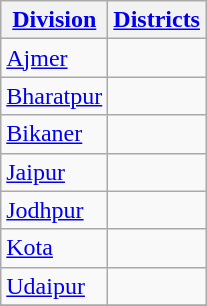<table class="wikitable sortable">
<tr>
<th><a href='#'>Division</a></th>
<th><a href='#'>Districts</a></th>
</tr>
<tr>
<td><a href='#'>Ajmer</a></td>
<td></td>
</tr>
<tr>
<td><a href='#'>Bharatpur</a></td>
<td></td>
</tr>
<tr>
<td><a href='#'>Bikaner</a></td>
<td></td>
</tr>
<tr>
<td><a href='#'>Jaipur</a></td>
<td></td>
</tr>
<tr>
<td><a href='#'>Jodhpur</a></td>
<td></td>
</tr>
<tr>
<td><a href='#'>Kota</a></td>
<td></td>
</tr>
<tr>
<td><a href='#'>Udaipur</a></td>
<td></td>
</tr>
<tr>
</tr>
</table>
